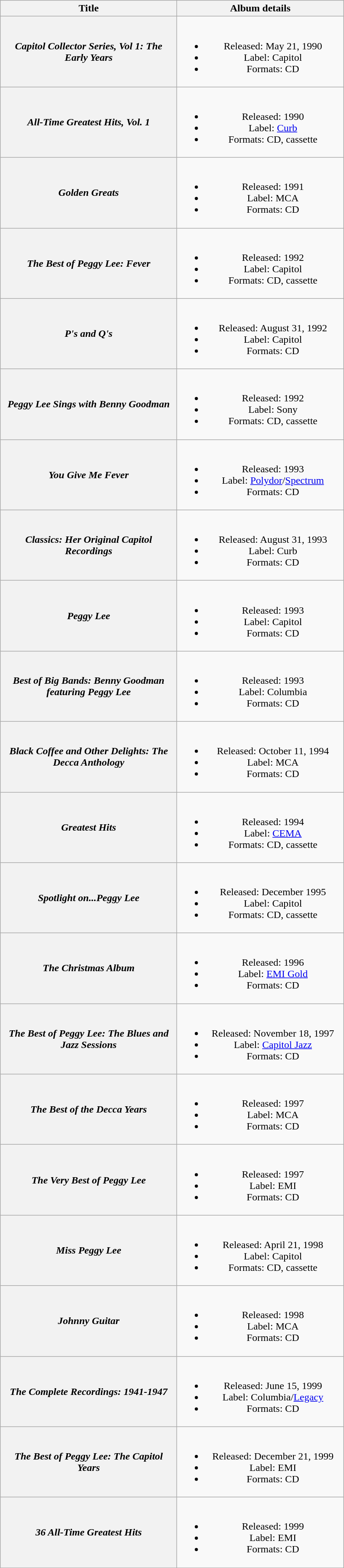<table class="wikitable plainrowheaders" style="text-align:center;">
<tr>
<th scope="col" style="width:17em;">Title</th>
<th scope="col" style="width:16em;">Album details</th>
</tr>
<tr>
<th scope="row"><em>Capitol Collector Series, Vol 1: The Early Years</em></th>
<td><br><ul><li>Released: May 21, 1990</li><li>Label: Capitol</li><li>Formats: CD</li></ul></td>
</tr>
<tr>
<th scope="row"><em>All-Time Greatest Hits, Vol. 1</em></th>
<td><br><ul><li>Released: 1990</li><li>Label: <a href='#'>Curb</a></li><li>Formats: CD, cassette</li></ul></td>
</tr>
<tr>
<th scope="row"><em>Golden Greats</em></th>
<td><br><ul><li>Released: 1991</li><li>Label: MCA</li><li>Formats: CD</li></ul></td>
</tr>
<tr>
<th scope="row"><em>The Best of Peggy Lee: Fever</em></th>
<td><br><ul><li>Released: 1992</li><li>Label: Capitol</li><li>Formats: CD, cassette</li></ul></td>
</tr>
<tr>
<th scope="row"><em>P's and Q's</em><br></th>
<td><br><ul><li>Released: August 31, 1992</li><li>Label: Capitol</li><li>Formats: CD</li></ul></td>
</tr>
<tr>
<th scope="row"><em>Peggy Lee Sings with Benny Goodman</em><br></th>
<td><br><ul><li>Released: 1992</li><li>Label: Sony</li><li>Formats: CD, cassette</li></ul></td>
</tr>
<tr>
<th scope="row"><em>You Give Me Fever</em></th>
<td><br><ul><li>Released: 1993</li><li>Label: <a href='#'>Polydor</a>/<a href='#'>Spectrum</a></li><li>Formats: CD</li></ul></td>
</tr>
<tr>
<th scope="row"><em>Classics: Her Original Capitol Recordings</em></th>
<td><br><ul><li>Released: August 31, 1993</li><li>Label: Curb</li><li>Formats: CD</li></ul></td>
</tr>
<tr>
<th scope="row"><em>Peggy Lee</em></th>
<td><br><ul><li>Released: 1993</li><li>Label: Capitol</li><li>Formats: CD</li></ul></td>
</tr>
<tr>
<th scope="row"><em>Best of Big Bands: Benny Goodman featuring Peggy Lee</em></th>
<td><br><ul><li>Released: 1993</li><li>Label: Columbia</li><li>Formats: CD</li></ul></td>
</tr>
<tr>
<th scope="row"><em>Black Coffee and Other Delights: The Decca Anthology</em></th>
<td><br><ul><li>Released: October 11, 1994</li><li>Label: MCA</li><li>Formats: CD</li></ul></td>
</tr>
<tr>
<th scope="row"><em>Greatest Hits</em></th>
<td><br><ul><li>Released: 1994</li><li>Label: <a href='#'>CEMA</a></li><li>Formats: CD, cassette</li></ul></td>
</tr>
<tr>
<th scope="row"><em>Spotlight on...Peggy Lee</em></th>
<td><br><ul><li>Released: December 1995</li><li>Label: Capitol</li><li>Formats: CD, cassette</li></ul></td>
</tr>
<tr>
<th scope="row"><em>The Christmas Album</em></th>
<td><br><ul><li>Released: 1996</li><li>Label: <a href='#'>EMI Gold</a></li><li>Formats: CD</li></ul></td>
</tr>
<tr>
<th scope="row"><em>The Best of Peggy Lee: The Blues and Jazz Sessions</em></th>
<td><br><ul><li>Released: November 18, 1997</li><li>Label: <a href='#'>Capitol Jazz</a></li><li>Formats: CD</li></ul></td>
</tr>
<tr>
<th scope="row"><em>The Best of the Decca Years</em></th>
<td><br><ul><li>Released: 1997</li><li>Label: MCA</li><li>Formats:  CD</li></ul></td>
</tr>
<tr>
<th scope="row"><em>The Very Best of Peggy Lee</em></th>
<td><br><ul><li>Released: 1997</li><li>Label: EMI</li><li>Formats: CD</li></ul></td>
</tr>
<tr>
<th scope="row"><em>Miss Peggy Lee</em></th>
<td><br><ul><li>Released: April 21, 1998</li><li>Label: Capitol</li><li>Formats: CD, cassette</li></ul></td>
</tr>
<tr>
<th scope="row"><em>Johnny Guitar</em></th>
<td><br><ul><li>Released: 1998</li><li>Label: MCA</li><li>Formats: CD</li></ul></td>
</tr>
<tr>
<th scope="row"><em>The Complete Recordings: 1941-1947</em></th>
<td><br><ul><li>Released: June 15, 1999</li><li>Label: Columbia/<a href='#'>Legacy</a></li><li>Formats: CD</li></ul></td>
</tr>
<tr>
<th scope="row"><em>The Best of Peggy Lee: The Capitol Years</em></th>
<td><br><ul><li>Released: December 21, 1999</li><li>Label: EMI</li><li>Formats: CD</li></ul></td>
</tr>
<tr>
<th scope="row"><em>36 All-Time Greatest Hits</em></th>
<td><br><ul><li>Released: 1999</li><li>Label: EMI</li><li>Formats: CD</li></ul></td>
</tr>
<tr>
</tr>
</table>
